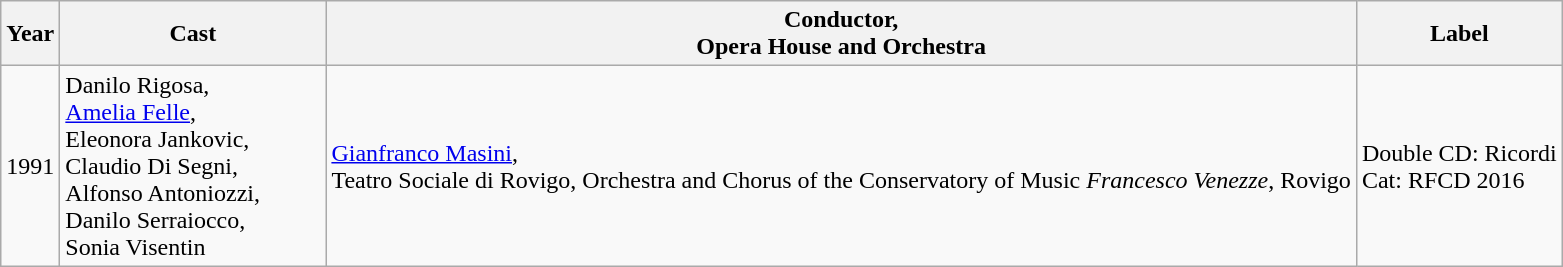<table class="wikitable">
<tr>
<th>Year</th>
<th width="170">Cast</th>
<th>Conductor,<br>Opera House and Orchestra</th>
<th>Label</th>
</tr>
<tr>
<td>1991</td>
<td>Danilo Rigosa,<br><a href='#'>Amelia Felle</a>,<br>Eleonora Jankovic,<br>Claudio Di Segni,<br>Alfonso Antoniozzi,<br>Danilo Serraiocco,<br>Sonia Visentin</td>
<td><a href='#'>Gianfranco Masini</a>,<br>Teatro Sociale di Rovigo, Orchestra and Chorus of the Conservatory of Music <em>Francesco Venezze</em>, Rovigo</td>
<td>Double CD: Ricordi<br>Cat: RFCD 2016</td>
</tr>
</table>
